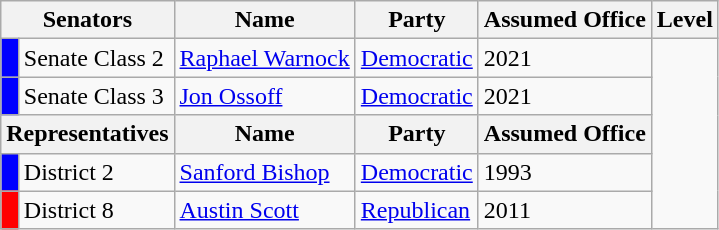<table class=wikitable>
<tr>
<th colspan="2"  style="text-align:center; vertical-align:bottom;"><strong>Senators</strong></th>
<th style="text-align:center; vertical-align:bottom;"><strong>Name</strong></th>
<th style="text-align:center; vertical-align:bottom;"><strong>Party</strong></th>
<th style="text-align:center; vertical-align:bottom;"><strong>Assumed Office</strong></th>
<th style="text-align:center; vertical-align:bottom;"><strong>Level</strong></th>
</tr>
<tr>
<td style="background:blue;"> </td>
<td>Senate Class 2</td>
<td><a href='#'>Raphael Warnock</a></td>
<td><a href='#'>Democratic</a></td>
<td>2021</td>
</tr>
<tr>
<td style="background:blue;"> </td>
<td>Senate Class 3</td>
<td><a href='#'>Jon Ossoff</a></td>
<td><a href='#'>Democratic</a></td>
<td>2021</td>
</tr>
<tr>
<th colspan="2"  style="text-align:center; vertical-align:bottom;"><strong>Representatives</strong></th>
<th style="text-align:center; vertical-align:bottom;"><strong>Name</strong></th>
<th style="text-align:center; vertical-align:bottom;"><strong>Party</strong></th>
<th style="text-align:center; vertical-align:bottom;"><strong>Assumed Office</strong></th>
</tr>
<tr>
<td style="background:blue;"> </td>
<td>District 2</td>
<td><a href='#'>Sanford Bishop</a></td>
<td><a href='#'>Democratic</a></td>
<td>1993</td>
</tr>
<tr>
<td style="background:red;"> </td>
<td>District 8</td>
<td><a href='#'>Austin Scott</a></td>
<td><a href='#'>Republican</a></td>
<td>2011</td>
</tr>
</table>
